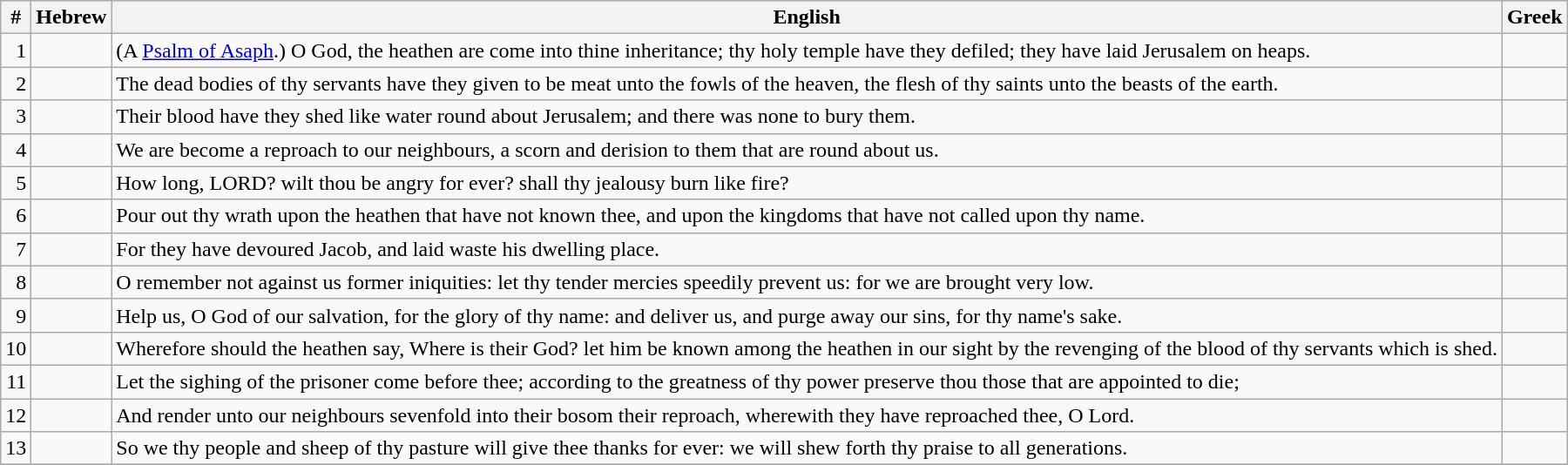<table class=wikitable>
<tr>
<th>#</th>
<th>Hebrew</th>
<th>English</th>
<th>Greek</th>
</tr>
<tr>
<td style="text-align:right">1</td>
<td style="text-align:right"></td>
<td>(A <a href='#'>Psalm of Asaph</a>.) O God, the heathen are come into thine inheritance; thy holy temple have they defiled; they have laid Jerusalem on heaps.</td>
<td></td>
</tr>
<tr>
<td style="text-align:right">2</td>
<td style="text-align:right"></td>
<td>The dead bodies of thy servants have they given to be meat unto the fowls of the heaven, the flesh of thy saints unto the beasts of the earth.</td>
<td></td>
</tr>
<tr>
<td style="text-align:right">3</td>
<td style="text-align:right"></td>
<td>Their blood have they shed like water round about Jerusalem; and there was none to bury them.</td>
<td></td>
</tr>
<tr>
<td style="text-align:right">4</td>
<td style="text-align:right"></td>
<td>We are become a reproach to our neighbours, a scorn and derision to them that are round about us.</td>
<td></td>
</tr>
<tr>
<td style="text-align:right">5</td>
<td style="text-align:right"></td>
<td>How long, LORD? wilt thou be angry for ever? shall thy jealousy burn like fire?</td>
<td></td>
</tr>
<tr>
<td style="text-align:right">6</td>
<td style="text-align:right"></td>
<td>Pour out thy wrath upon the heathen that have not known thee, and upon the kingdoms that have not called upon thy name.</td>
<td></td>
</tr>
<tr>
<td style="text-align:right">7</td>
<td style="text-align:right"></td>
<td>For they have devoured Jacob, and laid waste his dwelling place.</td>
<td></td>
</tr>
<tr>
<td style="text-align:right">8</td>
<td style="text-align:right"></td>
<td>O remember not against us former iniquities: let thy tender mercies speedily prevent us: for we are brought very low.</td>
<td></td>
</tr>
<tr>
<td style="text-align:right">9</td>
<td style="text-align:right"></td>
<td>Help us, O God of our salvation, for the glory of thy name: and deliver us, and purge away our sins, for thy name's sake.</td>
<td></td>
</tr>
<tr>
<td style="text-align:right">10</td>
<td style="text-align:right"></td>
<td>Wherefore should the heathen say, Where is their God? let him be known among the heathen in our sight by the revenging of the blood of thy servants which is shed.</td>
<td></td>
</tr>
<tr>
<td style="text-align:right">11</td>
<td style="text-align:right"></td>
<td>Let the sighing of the prisoner come before thee; according to the greatness of thy power preserve thou those that are appointed to die;</td>
<td></td>
</tr>
<tr>
<td style="text-align:right">12</td>
<td style="text-align:right"></td>
<td>And render unto our neighbours sevenfold into their bosom their reproach, wherewith they have reproached thee, O Lord.</td>
<td></td>
</tr>
<tr>
<td style="text-align:right">13</td>
<td style="text-align:right"></td>
<td>So we thy people and sheep of thy pasture will give thee thanks for ever: we will shew forth thy praise to all generations.</td>
<td></td>
</tr>
<tr>
</tr>
</table>
